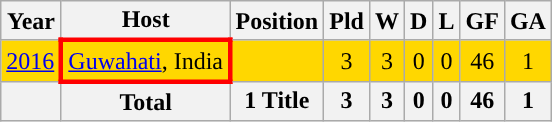<table class="wikitable" style="text-align: center;">
<tr>
<th>Year</th>
<th>Host</th>
<th>Position</th>
<th>Pld</th>
<th>W</th>
<th>D</th>
<th>L</th>
<th>GF</th>
<th>GA</th>
</tr>
<tr bgcolor=gold>
<td><a href='#'>2016</a></td>
<td align=left style="border: 3px solid red"> <a href='#'>Guwahati</a>, India</td>
<td></td>
<td>3</td>
<td>3</td>
<td>0</td>
<td>0</td>
<td>46</td>
<td>1</td>
</tr>
<tr>
<th></th>
<th>Total</th>
<th><strong>1 Title</strong></th>
<th>3</th>
<th>3</th>
<th>0</th>
<th>0</th>
<th>46</th>
<th>1</th>
</tr>
</table>
